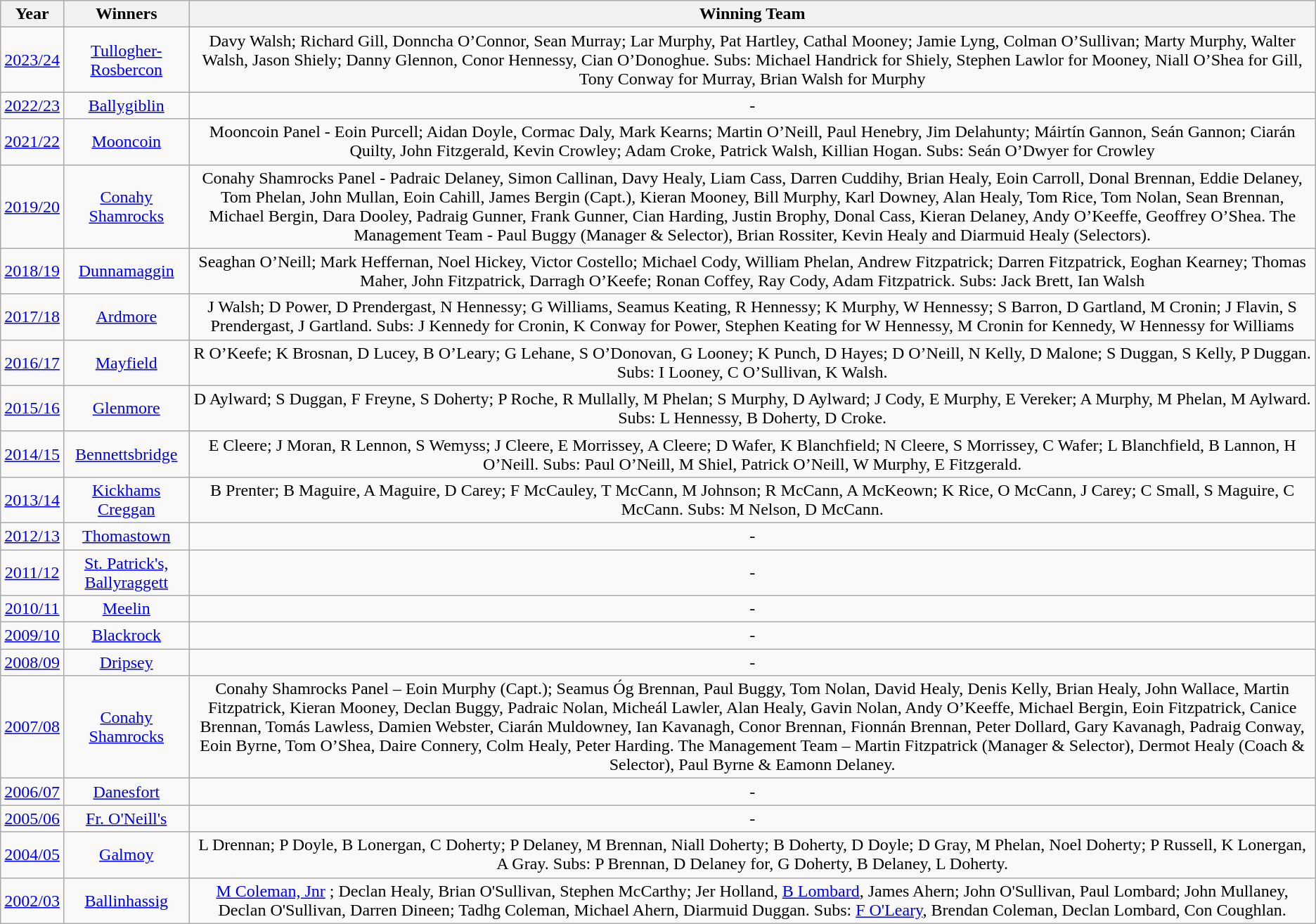<table class="wikitable" style="text-align:center;">
<tr>
<th>Year</th>
<th>Winners</th>
<th>Winning Team</th>
</tr>
<tr>
<td><a href='#'>2023/24</a></td>
<td><a href='#'>Tullogher-Rosbercon</a></td>
<td>Davy Walsh; Richard Gill, Donncha O’Connor, Sean Murray; Lar Murphy, Pat Hartley, Cathal Mooney; Jamie Lyng, Colman O’Sullivan; Marty Murphy, Walter Walsh, Jason Shiely; Danny Glennon, Conor Hennessy, Cian O’Donoghue. Subs: Michael Handrick for Shiely, Stephen Lawlor for Mooney, Niall O’Shea for Gill, Tony Conway for Murray, Brian Walsh for Murphy</td>
</tr>
<tr>
<td><a href='#'>2022/23</a></td>
<td><a href='#'>Ballygiblin</a></td>
<td>-</td>
</tr>
<tr>
<td><a href='#'>2021/22</a></td>
<td><a href='#'>Mooncoin</a></td>
<td>Mooncoin Panel - Eoin Purcell; Aidan Doyle, Cormac Daly, Mark Kearns; Martin O’Neill, Paul Henebry, Jim Delahunty; Máirtín Gannon, Seán Gannon; Ciarán Quilty, John Fitzgerald, Kevin Crowley; Adam Croke, Patrick Walsh, Killian Hogan. Subs: Seán O’Dwyer for Crowley</td>
</tr>
<tr>
<td><a href='#'>2019/20</a></td>
<td><a href='#'>Conahy Shamrocks</a></td>
<td>Conahy Shamrocks Panel - Padraic Delaney, Simon Callinan, Davy Healy, Liam Cass, Darren Cuddihy, Brian Healy, Eoin Carroll, Donal Brennan, Eddie Delaney, Tom Phelan, John Mullan, Eoin Cahill, James Bergin (Capt.), Kieran Mooney, Bill Murphy, Karl Downey, Alan Healy, Tom Rice, Tom Nolan, Sean Brennan, Michael Bergin, Dara Dooley, Padraig Gunner, Frank Gunner, Cian Harding, Justin Brophy, Donal Cass, Kieran Delaney, Andy O’Keeffe, Geoffrey O’Shea. The Management Team - Paul Buggy (Manager & Selector), Brian Rossiter, Kevin Healy and Diarmuid Healy (Selectors).</td>
</tr>
<tr>
<td><a href='#'>2018/19</a></td>
<td><a href='#'>Dunnamaggin</a></td>
<td>Seaghan O’Neill; Mark Heffernan, Noel Hickey, Victor Costello; Michael Cody, William Phelan, Andrew Fitzpatrick; Darren Fitzpatrick, Eoghan Kearney; Thomas Maher, John Fitzpatrick, Darragh O’Keefe; Ronan Coffey, Ray Cody, Adam Fitzpatrick. Subs: Jack Brett, Ian Walsh</td>
</tr>
<tr>
<td><a href='#'>2017/18</a></td>
<td><a href='#'>Ardmore</a></td>
<td>J Walsh; D Power, D Prendergast, N Hennessy; G Williams, Seamus Keating, R Hennessy; K Murphy, W Hennessy; S Barron, D Gartland, M Cronin; J Flavin, S Prendergast, J Gartland. Subs: J Kennedy for Cronin, K Conway for Power, Stephen Keating for W Hennessy, M Cronin for Kennedy, W Hennessy for Williams</td>
</tr>
<tr>
<td><a href='#'>2016/17</a></td>
<td><a href='#'>Mayfield</a></td>
<td>R O’Keefe; K Brosnan, D Lucey, B O’Leary; G Lehane, S O’Donovan, G Looney; K Punch, D Hayes; D O’Neill, N Kelly, D Malone; S Duggan, S Kelly, P Duggan. Subs: I Looney, C O’Sullivan, K Walsh.  </td>
</tr>
<tr>
<td><a href='#'>2015/16</a></td>
<td><a href='#'>Glenmore</a></td>
<td>D Aylward; S Duggan, F Freyne, S Doherty; P Roche, R Mullally, M Phelan; S Murphy, D Aylward; J Cody, E Murphy, E Vereker; A Murphy, M Phelan, M Aylward. Subs: L Hennessy, B Doherty, D Croke. </td>
</tr>
<tr>
<td><a href='#'>2014/15</a></td>
<td><a href='#'>Bennettsbridge</a></td>
<td>E Cleere; J Moran, R Lennon, S Wemyss; J Cleere, E Morrissey, A Cleere; D Wafer, K Blanchfield; N Cleere, S Morrissey, C Wafer; L Blanchfield, B Lannon, H O’Neill. Subs: Paul O’Neill, M Shiel, Patrick O’Neill, W Murphy, E Fitzgerald. </td>
</tr>
<tr>
<td><a href='#'>2013/14</a></td>
<td><a href='#'>Kickhams Creggan</a></td>
<td>B Prenter; B Maguire, A Maguire, D Carey; F McCauley, T McCann, M Johnson; R McCann, A McKeown; K Rice, O McCann, J Carey; C Small, S Maguire, C McCann. Subs: M Nelson, D McCann.</td>
</tr>
<tr>
<td><a href='#'>2012/13</a></td>
<td><a href='#'>Thomastown</a></td>
<td>-</td>
</tr>
<tr>
<td><a href='#'>2011/12</a></td>
<td><a href='#'>St. Patrick's, Ballyraggett</a></td>
<td>-</td>
</tr>
<tr>
<td><a href='#'>2010/11</a></td>
<td><a href='#'>Meelin</a></td>
<td>-</td>
</tr>
<tr>
<td><a href='#'>2009/10</a></td>
<td><a href='#'>Blackrock</a></td>
<td>-</td>
</tr>
<tr>
<td><a href='#'>2008/09</a></td>
<td><a href='#'>Dripsey</a></td>
<td>-</td>
</tr>
<tr>
<td><a href='#'>2007/08</a></td>
<td><a href='#'>Conahy Shamrocks</a></td>
<td>Conahy Shamrocks Panel – Eoin Murphy (Capt.); Seamus Óg Brennan, Paul Buggy, Tom Nolan, David Healy, Denis Kelly, Brian Healy, John Wallace, Martin Fitzpatrick, Kieran Mooney, Declan Buggy, Padraic Nolan, Micheál Lawler, Alan Healy, Gavin Nolan, Andy O’Keeffe, Michael Bergin, Eoin Fitzpatrick, Canice Brennan, Tomás Lawless, Damien Webster, Ciarán Muldowney, Ian Kavanagh, Conor Brennan, Fionnán Brennan, Peter Dollard, Gary Kavanagh, Padraig Conway, Eoin Byrne, Tom O’Shea, Daire Connery, Colm Healy, Peter Harding. The Management Team – Martin Fitzpatrick (Manager & Selector), Dermot Healy (Coach & Selector), Paul Byrne & Eamonn Delaney.</td>
</tr>
<tr>
<td><a href='#'>2006/07</a></td>
<td><a href='#'>Danesfort</a></td>
<td>-</td>
</tr>
<tr>
<td><a href='#'>2005/06</a></td>
<td><a href='#'>Fr. O'Neill's</a></td>
<td>-</td>
</tr>
<tr>
<td><a href='#'>2004/05</a></td>
<td><a href='#'>Galmoy</a></td>
<td>L Drennan; P Doyle, B Lonergan, C Doherty; P Delaney, M Brennan, Niall Doherty; B Doherty, D Doyle; D Gray, M Phelan, Noel Doherty; P Russell, K Lonergan, A Gray. Subs: P Brennan, D Delaney for, G Doherty, B Delaney, L Doherty.</td>
</tr>
<tr>
<td><a href='#'>2002/03</a></td>
<td><a href='#'>Ballinhassig</a></td>
<td><a href='#'>M Coleman, Jnr</a> ; Declan Healy, Brian O'Sullivan, Stephen McCarthy; Jer Holland, <a href='#'>B Lombard</a>, James Ahern; John O'Sullivan, Paul Lombard; John Mullaney, Declan O'Sullivan, Darren Dineen; Tadhg  Coleman, Michael Ahern, Diarmuid  Duggan. Subs: <a href='#'>F O'Leary</a>, Brendan Coleman, Declan Lombard, Con Coughlan.</td>
</tr>
</table>
